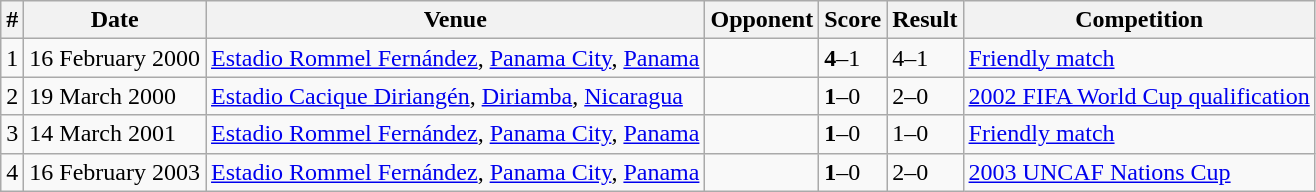<table class="wikitable">
<tr>
<th>#</th>
<th>Date</th>
<th>Venue</th>
<th>Opponent</th>
<th>Score</th>
<th>Result</th>
<th>Competition</th>
</tr>
<tr>
<td>1</td>
<td>16 February 2000</td>
<td><a href='#'>Estadio Rommel Fernández</a>, <a href='#'>Panama City</a>, <a href='#'>Panama</a></td>
<td></td>
<td><strong>4</strong>–1</td>
<td>4–1</td>
<td><a href='#'>Friendly match</a></td>
</tr>
<tr>
<td>2</td>
<td>19 March 2000</td>
<td><a href='#'>Estadio Cacique Diriangén</a>, <a href='#'>Diriamba</a>, <a href='#'>Nicaragua</a></td>
<td></td>
<td><strong>1</strong>–0</td>
<td>2–0</td>
<td><a href='#'>2002 FIFA World Cup qualification</a></td>
</tr>
<tr>
<td>3</td>
<td>14 March 2001</td>
<td><a href='#'>Estadio Rommel Fernández</a>, <a href='#'>Panama City</a>, <a href='#'>Panama</a></td>
<td></td>
<td><strong>1</strong>–0</td>
<td>1–0</td>
<td><a href='#'>Friendly match</a></td>
</tr>
<tr>
<td>4</td>
<td>16 February 2003</td>
<td><a href='#'>Estadio Rommel Fernández</a>, <a href='#'>Panama City</a>, <a href='#'>Panama</a></td>
<td></td>
<td><strong>1</strong>–0</td>
<td>2–0</td>
<td><a href='#'>2003 UNCAF Nations Cup</a></td>
</tr>
</table>
